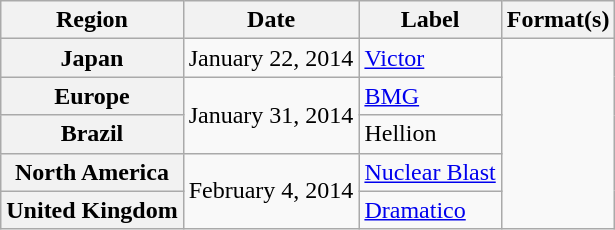<table class="wikitable plainrowheaders">
<tr>
<th scope="col">Region</th>
<th scope="col">Date</th>
<th scope="col">Label</th>
<th scope="col">Format(s)</th>
</tr>
<tr>
<th scope="row">Japan</th>
<td>January 22, 2014</td>
<td><a href='#'>Victor</a></td>
<td rowspan="5"></td>
</tr>
<tr>
<th scope="row">Europe</th>
<td rowspan="2">January 31, 2014</td>
<td><a href='#'>BMG</a></td>
</tr>
<tr>
<th scope="row">Brazil</th>
<td>Hellion</td>
</tr>
<tr>
<th scope="row">North America</th>
<td rowspan="2">February 4, 2014</td>
<td><a href='#'>Nuclear Blast</a></td>
</tr>
<tr>
<th scope="row">United Kingdom</th>
<td><a href='#'>Dramatico</a></td>
</tr>
</table>
